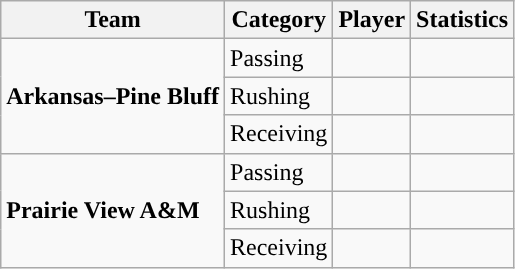<table class="wikitable" style="float: left;">
<tr>
<th>Team</th>
<th>Category</th>
<th>Player</th>
<th>Statistics</th>
</tr>
<tr>
<td rowspan=3><strong>Arkansas–Pine Bluff</strong></td>
<td>Passing</td>
<td> </td>
<td> </td>
</tr>
<tr>
<td>Rushing</td>
<td> </td>
<td> </td>
</tr>
<tr>
<td>Receiving</td>
<td> </td>
<td> </td>
</tr>
<tr>
<td rowspan=3><strong>Prairie View A&M</strong></td>
<td>Passing</td>
<td> </td>
<td> </td>
</tr>
<tr>
<td>Rushing</td>
<td> </td>
<td> </td>
</tr>
<tr>
<td>Receiving</td>
<td> </td>
<td> </td>
</tr>
</table>
